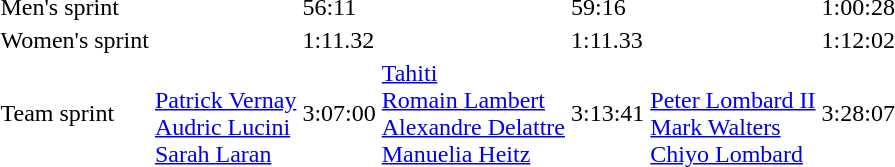<table>
<tr>
<td>Men's sprint<br></td>
<td></td>
<td>56:11</td>
<td></td>
<td>59:16</td>
<td></td>
<td>1:00:28</td>
</tr>
<tr>
<td>Women's sprint<br></td>
<td></td>
<td>1:11.32</td>
<td></td>
<td>1:11.33</td>
<td></td>
<td>1:12:02</td>
</tr>
<tr>
<td>Team sprint<br></td>
<td><br><a href='#'>Patrick Vernay</a><br><a href='#'>Audric Lucini</a><br><a href='#'>Sarah Laran</a></td>
<td>3:07:00</td>
<td> <a href='#'>Tahiti</a><br><a href='#'>Romain Lambert</a><br><a href='#'>Alexandre Delattre</a><br><a href='#'>Manuelia Heitz</a></td>
<td>3:13:41</td>
<td><br><a href='#'>Peter Lombard II</a><br><a href='#'>Mark Walters</a><br><a href='#'>Chiyo Lombard</a></td>
<td>3:28:07</td>
</tr>
</table>
